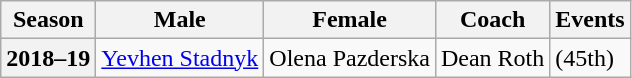<table class="wikitable">
<tr>
<th scope="col">Season</th>
<th scope="col">Male</th>
<th scope="col">Female</th>
<th scope="col">Coach</th>
<th scope="col">Events</th>
</tr>
<tr>
<th scope="row">2018–19</th>
<td><a href='#'>Yevhen Stadnyk</a></td>
<td>Olena Pazderska</td>
<td>Dean Roth</td>
<td> (45th)</td>
</tr>
</table>
